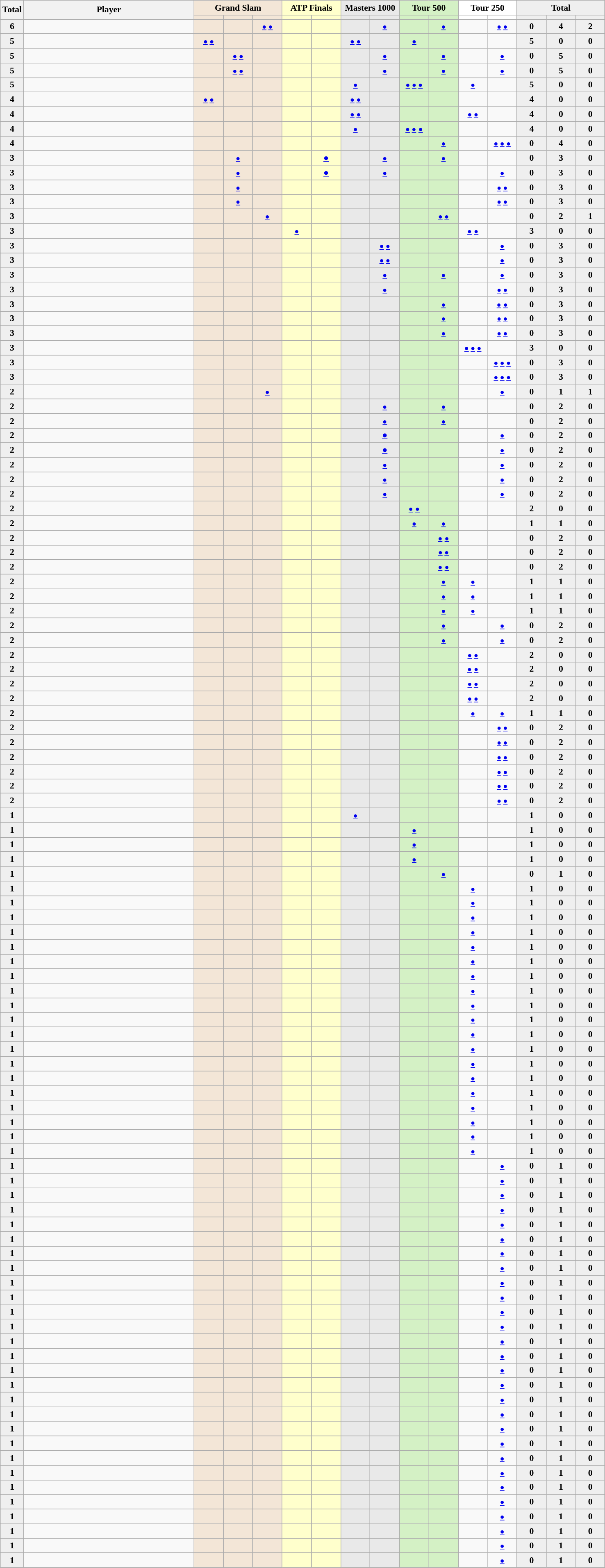<table class="sortable wikitable" style="font-size:90%">
<tr>
<th style="width:30px;" rowspan="2">Total</th>
<th style="width:270px;" rowspan="2">Player</th>
<th style="background-color:#f3e6d7;" colspan="3">Grand Slam</th>
<th style="background-color:#ffffcc;" colspan="2">ATP Finals</th>
<th style="background-color:#e9e9e9;" colspan="2">Masters 1000</th>
<th style="background-color:#d4f1c5;" colspan="2">Tour 500</th>
<th style="background-color:#ffffff;" colspan="2">Tour 250</th>
<th style="background-color:#efefef;" colspan="3">Total</th>
</tr>
<tr>
<th style="width:41px; background-color:#f3e6d7;"></th>
<th style="width:41px; background-color:#f3e6d7;"></th>
<th style="width:41px; background-color:#f3e6d7;"></th>
<th style="width:41px; background-color:#ffffcc;"></th>
<th style="width:41px; background-color:#ffffcc;"></th>
<th style="width:41px; background-color:#e9e9e9;"></th>
<th style="width:41px; background-color:#e9e9e9;"></th>
<th style="width:41px; background-color:#d4f1c5;"></th>
<th style="width:41px; background-color:#d4f1c5;"></th>
<th style="width:41px; background-color:#ffffff;"></th>
<th style="width:41px; background-color:#ffffff;"></th>
<th style="width:41px; background-color:#efefef;"></th>
<th style="width:41px; background-color:#efefef;"></th>
<th style="width:41px; background-color:#efefef;"></th>
</tr>
<tr align="center">
<td style="background:#efefef;"><strong>6</strong></td>
<td align="left"></td>
<td style="background:#F3E6D7;"></td>
<td style="background:#F3E6D7;"></td>
<td style="background:#F3E6D7;"><small><a href='#'>●</a> <a href='#'>●</a></small></td>
<td style="background:#ffc;"></td>
<td style="background:#ffc;"></td>
<td style="background:#E9E9E9;"></td>
<td style="background:#E9E9E9;"><small><a href='#'>●</a></small></td>
<td style="background:#D4F1C5;"></td>
<td style="background:#D4F1C5;"><small><a href='#'>●</a></small></td>
<td></td>
<td><small><a href='#'>●</a> <a href='#'>●</a></small></td>
<td style="background:#efefef;"><strong>0</strong></td>
<td style="background:#efefef;"><strong>4</strong></td>
<td style="background:#efefef;"><strong>2</strong></td>
</tr>
<tr align="center">
<td style="background:#efefef;"><strong>5</strong></td>
<td align="left"></td>
<td style="background:#F3E6D7;"><small><a href='#'>●</a> <a href='#'>●</a></small></td>
<td style="background:#F3E6D7;"></td>
<td style="background:#F3E6D7;"></td>
<td style="background:#ffc;"></td>
<td style="background:#ffc;"></td>
<td style="background:#E9E9E9;"><small><a href='#'>●</a> <a href='#'>●</a></small></td>
<td style="background:#E9E9E9;"></td>
<td style="background:#D4F1C5;"><small><a href='#'>●</a></small></td>
<td style="background:#D4F1C5;"></td>
<td></td>
<td></td>
<td style="background:#efefef;"><strong>5</strong></td>
<td style="background:#efefef;"><strong>0</strong></td>
<td style="background:#efefef;"><strong>0</strong></td>
</tr>
<tr align="center">
<td style="background:#efefef;"><strong>5</strong></td>
<td align="left"></td>
<td style="background:#F3E6D7;"></td>
<td style="background:#F3E6D7;"><small><a href='#'>●</a> <a href='#'>●</a></small></td>
<td style="background:#F3E6D7;"></td>
<td style="background:#ffc;"></td>
<td style="background:#ffc;"></td>
<td style="background:#E9E9E9;"></td>
<td style="background:#E9E9E9;"><small><a href='#'>●</a></small></td>
<td style="background:#D4F1C5;"></td>
<td style="background:#D4F1C5;"><small><a href='#'>●</a></small></td>
<td></td>
<td><small><a href='#'>●</a></small></td>
<td style="background:#efefef;"><strong>0</strong></td>
<td style="background:#efefef;"><strong>5</strong></td>
<td style="background:#efefef;"><strong>0</strong></td>
</tr>
<tr align="center">
<td style="background:#efefef;"><strong>5</strong></td>
<td align="left"></td>
<td style="background:#F3E6D7;"></td>
<td style="background:#F3E6D7;"><small><a href='#'>●</a> <a href='#'>●</a></small></td>
<td style="background:#F3E6D7;"></td>
<td style="background:#ffc;"></td>
<td style="background:#ffc;"></td>
<td style="background:#E9E9E9;"></td>
<td style="background:#E9E9E9;"><small><a href='#'>●</a></small></td>
<td style="background:#D4F1C5;"></td>
<td style="background:#D4F1C5;"><small><a href='#'>●</a></small></td>
<td></td>
<td><small><a href='#'>●</a></small></td>
<td style="background:#efefef;"><strong>0</strong></td>
<td style="background:#efefef;"><strong>5</strong></td>
<td style="background:#efefef;"><strong>0</strong></td>
</tr>
<tr align="center">
<td style="background:#efefef;"><strong>5</strong></td>
<td align="left"></td>
<td style="background:#F3E6D7;"></td>
<td style="background:#F3E6D7;"></td>
<td style="background:#F3E6D7;"></td>
<td style="background:#ffc;"></td>
<td style="background:#ffc;"></td>
<td style="background:#E9E9E9;"><small><a href='#'>●</a></small></td>
<td style="background:#E9E9E9;"></td>
<td style="background:#D4F1C5;"><small><a href='#'>●</a> <a href='#'>●</a> <a href='#'>●</a></small></td>
<td style="background:#D4F1C5;"></td>
<td><small><a href='#'>●</a></small></td>
<td></td>
<td style="background:#efefef;"><strong>5</strong></td>
<td style="background:#efefef;"><strong>0</strong></td>
<td style="background:#efefef;"><strong>0</strong></td>
</tr>
<tr align="center">
<td style="background:#efefef;"><strong>4</strong></td>
<td align="left"></td>
<td style="background:#F3E6D7;"><small><a href='#'>●</a> <a href='#'>●</a> </small></td>
<td style="background:#F3E6D7;"></td>
<td style="background:#F3E6D7;"></td>
<td style="background:#ffc;"></td>
<td style="background:#ffc;"></td>
<td style="background:#E9E9E9;"><small><a href='#'>●</a> <a href='#'>●</a></small></td>
<td style="background:#E9E9E9;"></td>
<td style="background:#D4F1C5;"></td>
<td style="background:#D4F1C5;"></td>
<td></td>
<td></td>
<td style="background:#efefef;"><strong>4</strong></td>
<td style="background:#efefef;"><strong>0</strong></td>
<td style="background:#efefef;"><strong>0</strong></td>
</tr>
<tr align="center">
<td style="background:#efefef;"><strong>4</strong></td>
<td align="left"></td>
<td style="background:#F3E6D7;"></td>
<td style="background:#F3E6D7;"></td>
<td style="background:#F3E6D7;"></td>
<td style="background:#ffc;"></td>
<td style="background:#ffc;"></td>
<td style="background:#E9E9E9;"><small><a href='#'>●</a> <a href='#'>●</a></small></td>
<td style="background:#E9E9E9;"></td>
<td style="background:#D4F1C5;"></td>
<td style="background:#D4F1C5;"></td>
<td><small><a href='#'>●</a> <a href='#'>●</a></small></td>
<td></td>
<td style="background:#efefef;"><strong>4</strong></td>
<td style="background:#efefef;"><strong>0</strong></td>
<td style="background:#efefef;"><strong>0</strong></td>
</tr>
<tr align="center">
<td style="background:#efefef;"><strong>4</strong></td>
<td align="left"></td>
<td style="background:#F3E6D7;"></td>
<td style="background:#F3E6D7;"></td>
<td style="background:#F3E6D7;"></td>
<td style="background:#ffc;"></td>
<td style="background:#ffc;"></td>
<td style="background:#E9E9E9;"><small><a href='#'>●</a></small></td>
<td style="background:#E9E9E9;"></td>
<td style="background:#D4F1C5;"><small><a href='#'>●</a> <a href='#'>●</a></small> <small><a href='#'>●</a></small></td>
<td style="background:#D4F1C5;"></td>
<td></td>
<td></td>
<td style="background:#efefef;"><strong>4</strong></td>
<td style="background:#efefef;"><strong>0</strong></td>
<td style="background:#efefef;"><strong>0</strong></td>
</tr>
<tr align="center">
<td style="background:#efefef;"><strong>4</strong></td>
<td align="left"></td>
<td style="background:#F3E6D7;"></td>
<td style="background:#F3E6D7;"></td>
<td style="background:#F3E6D7;"></td>
<td style="background:#ffc;"></td>
<td style="background:#ffc;"></td>
<td style="background:#E9E9E9;"></td>
<td style="background:#E9E9E9;"></td>
<td style="background:#D4F1C5;"></td>
<td style="background:#D4F1C5;"><small><a href='#'>●</a></small></td>
<td></td>
<td><small><a href='#'>●</a> <a href='#'>●</a> <a href='#'>●</a></small></td>
<td style="background:#efefef;"><strong>0</strong></td>
<td style="background:#efefef;"><strong>4</strong></td>
<td style="background:#efefef;"><strong>0</strong></td>
</tr>
<tr align="center">
<td style="background:#efefef;"><strong>3</strong></td>
<td align="left"></td>
<td style="background:#F3E6D7;"></td>
<td style="background:#F3E6D7;"><small><a href='#'>●</a></small></td>
<td style="background:#F3E6D7;"></td>
<td style="background:#ffc;"></td>
<td style="background:#ffc;"><a href='#'>●</a></td>
<td style="background:#E9E9E9;"></td>
<td style="background:#E9E9E9;"><small><a href='#'>●</a></small></td>
<td style="background:#D4F1C5;"></td>
<td style="background:#D4F1C5;"><small><a href='#'>●</a></small></td>
<td></td>
<td></td>
<td style="background:#efefef;"><strong>0</strong></td>
<td style="background:#efefef;"><strong>3</strong></td>
<td style="background:#efefef;"><strong>0</strong></td>
</tr>
<tr align="center">
<td style="background:#efefef;"><strong>3</strong></td>
<td align="left"></td>
<td style="background:#F3E6D7;"></td>
<td style="background:#F3E6D7;"><small><a href='#'>●</a></small></td>
<td style="background:#F3E6D7;"></td>
<td style="background:#ffc;"></td>
<td style="background:#ffc;"><a href='#'>●</a></td>
<td style="background:#E9E9E9;"></td>
<td style="background:#E9E9E9;"><small><a href='#'>●</a></small></td>
<td style="background:#D4F1C5;"></td>
<td style="background:#D4F1C5;"></td>
<td></td>
<td> <small><a href='#'>●</a></small></td>
<td style="background:#efefef;"><strong>0</strong></td>
<td style="background:#efefef;"><strong>3</strong></td>
<td style="background:#efefef;"><strong>0</strong></td>
</tr>
<tr align="center">
<td style="background:#efefef;"><strong>3</strong></td>
<td align="left"></td>
<td style="background:#F3E6D7;"></td>
<td style="background:#F3E6D7;"><small><a href='#'>●</a></small></td>
<td style="background:#F3E6D7;"></td>
<td style="background:#ffc;"></td>
<td style="background:#ffc;"></td>
<td style="background:#E9E9E9;"></td>
<td style="background:#E9E9E9;"></td>
<td style="background:#D4F1C5;"></td>
<td style="background:#D4F1C5;"></td>
<td></td>
<td><small><a href='#'>●</a> <a href='#'>●</a></small></td>
<td style="background:#efefef;"><strong>0</strong></td>
<td style="background:#efefef;"><strong>3</strong></td>
<td style="background:#efefef;"><strong>0</strong></td>
</tr>
<tr align="center">
<td style="background:#efefef;"><strong>3</strong></td>
<td align="left"></td>
<td style="background:#F3E6D7;"></td>
<td style="background:#F3E6D7;"><small><a href='#'>●</a></small></td>
<td style="background:#F3E6D7;"></td>
<td style="background:#ffc;"></td>
<td style="background:#ffc;"></td>
<td style="background:#E9E9E9;"></td>
<td style="background:#E9E9E9;"></td>
<td style="background:#D4F1C5;"></td>
<td style="background:#D4F1C5;"></td>
<td></td>
<td><small><a href='#'>●</a> <a href='#'>●</a></small></td>
<td style="background:#efefef;"><strong>0</strong></td>
<td style="background:#efefef;"><strong>3</strong></td>
<td style="background:#efefef;"><strong>0</strong></td>
</tr>
<tr align="center">
<td style="background:#efefef;"><strong>3</strong></td>
<td align="left"></td>
<td style="background:#F3E6D7;"></td>
<td style="background:#F3E6D7;"></td>
<td style="background:#F3E6D7;"><small><a href='#'>●</a></small></td>
<td style="background:#ffc;"></td>
<td style="background:#ffc;"></td>
<td style="background:#E9E9E9;"></td>
<td style="background:#E9E9E9;"></td>
<td style="background:#D4F1C5;"></td>
<td style="background:#D4F1C5;"><small><a href='#'>●</a> <a href='#'>●</a></small></td>
<td></td>
<td></td>
<td style="background:#efefef;"><strong>0</strong></td>
<td style="background:#efefef;"><strong>2</strong></td>
<td style="background:#efefef;"><strong>1</strong></td>
</tr>
<tr align="center">
<td style="background:#efefef;"><strong>3</strong></td>
<td align="left"></td>
<td style="background:#F3E6D7;"></td>
<td style="background:#F3E6D7;"></td>
<td style="background:#F3E6D7;"></td>
<td style="background:#ffc;"><small><a href='#'>●</a></small></td>
<td style="background:#ffc;"></td>
<td style="background:#E9E9E9;"></td>
<td style="background:#E9E9E9;"></td>
<td style="background:#D4F1C5;"></td>
<td style="background:#D4F1C5;"></td>
<td> <small><a href='#'>●</a></small> <small><a href='#'>●</a></small></td>
<td></td>
<td style="background:#efefef;"><strong>3</strong></td>
<td style="background:#efefef;"><strong>0</strong></td>
<td style="background:#efefef;"><strong>0</strong></td>
</tr>
<tr align="center">
<td style="background:#efefef;"><strong>3</strong></td>
<td align="left"></td>
<td style="background:#F3E6D7;"></td>
<td style="background:#F3E6D7;"></td>
<td style="background:#F3E6D7;"></td>
<td style="background:#ffc;"></td>
<td style="background:#ffc;"></td>
<td style="background:#E9E9E9;"></td>
<td style="background:#E9E9E9;"><small><a href='#'>●</a> <a href='#'>●</a> </small></td>
<td style="background:#D4F1C5;"></td>
<td style="background:#D4F1C5;"></td>
<td></td>
<td> <small><a href='#'>●</a></small></td>
<td style="background:#efefef;"><strong>0</strong></td>
<td style="background:#efefef;"><strong>3</strong></td>
<td style="background:#efefef;"><strong>0</strong></td>
</tr>
<tr align="center">
<td style="background:#efefef;"><strong>3</strong></td>
<td align="left"></td>
<td style="background:#F3E6D7;"></td>
<td style="background:#F3E6D7;"></td>
<td style="background:#F3E6D7;"></td>
<td style="background:#ffc;"></td>
<td style="background:#ffc;"></td>
<td style="background:#E9E9E9;"></td>
<td style="background:#E9E9E9;"><small><a href='#'>●</a> <a href='#'>●</a></small></td>
<td style="background:#D4F1C5;"></td>
<td style="background:#D4F1C5;"></td>
<td></td>
<td><small><a href='#'>●</a></small></td>
<td style="background:#efefef;"><strong>0</strong></td>
<td style="background:#efefef;"><strong>3</strong></td>
<td style="background:#efefef;"><strong>0</strong></td>
</tr>
<tr align="center">
<td style="background:#efefef;"><strong>3</strong></td>
<td align="left"></td>
<td style="background:#F3E6D7;"></td>
<td style="background:#F3E6D7;"></td>
<td style="background:#F3E6D7;"></td>
<td style="background:#ffc;"></td>
<td style="background:#ffc;"></td>
<td style="background:#E9E9E9;"></td>
<td style="background:#E9E9E9;"><small><a href='#'>●</a></small></td>
<td style="background:#D4F1C5;"></td>
<td style="background:#D4F1C5;"><small><a href='#'>●</a></small></td>
<td></td>
<td><small><a href='#'>●</a></small></td>
<td style="background:#efefef;"><strong>0</strong></td>
<td style="background:#efefef;"><strong>3</strong></td>
<td style="background:#efefef;"><strong>0</strong></td>
</tr>
<tr align="center">
<td style="background:#efefef;"><strong>3</strong></td>
<td align="left"></td>
<td style="background:#F3E6D7;"></td>
<td style="background:#F3E6D7;"></td>
<td style="background:#F3E6D7;"></td>
<td style="background:#ffc;"></td>
<td style="background:#ffc;"></td>
<td style="background:#E9E9E9;"></td>
<td style="background:#E9E9E9;"><small><a href='#'>●</a></small></td>
<td style="background:#D4F1C5;"></td>
<td style="background:#D4F1C5;"></td>
<td></td>
<td><small><a href='#'>●</a> <a href='#'>●</a></small></td>
<td style="background:#efefef;"><strong>0</strong></td>
<td style="background:#efefef;"><strong>3</strong></td>
<td style="background:#efefef;"><strong>0</strong></td>
</tr>
<tr align="center">
<td style="background:#efefef;"><strong>3</strong></td>
<td align="left"></td>
<td style="background:#F3E6D7;"></td>
<td style="background:#F3E6D7;"></td>
<td style="background:#F3E6D7;"></td>
<td style="background:#ffc;"></td>
<td style="background:#ffc;"></td>
<td style="background:#E9E9E9;"></td>
<td style="background:#E9E9E9;"></td>
<td style="background:#D4F1C5;"></td>
<td style="background:#D4F1C5;"><small><a href='#'>●</a></small></td>
<td></td>
<td><small><a href='#'>●</a></small> <small><a href='#'>●</a></small></td>
<td style="background:#efefef;"><strong>0</strong></td>
<td style="background:#efefef;"><strong>3</strong></td>
<td style="background:#efefef;"><strong>0</strong></td>
</tr>
<tr align="center">
<td style="background:#efefef;"><strong>3</strong></td>
<td align="left"></td>
<td style="background:#F3E6D7;"></td>
<td style="background:#F3E6D7;"></td>
<td style="background:#F3E6D7;"></td>
<td style="background:#ffc;"></td>
<td style="background:#ffc;"></td>
<td style="background:#E9E9E9;"></td>
<td style="background:#E9E9E9;"></td>
<td style="background:#D4F1C5;"></td>
<td style="background:#D4F1C5;"> <small><a href='#'>●</a></small></td>
<td></td>
<td> <small><a href='#'>●</a> <a href='#'>●</a></small></td>
<td style="background:#efefef;"><strong>0</strong></td>
<td style="background:#efefef;"><strong>3</strong></td>
<td style="background:#efefef;"><strong>0</strong></td>
</tr>
<tr align="center">
<td style="background:#efefef;"><strong>3</strong></td>
<td align="left"></td>
<td style="background:#F3E6D7;"></td>
<td style="background:#F3E6D7;"></td>
<td style="background:#F3E6D7;"></td>
<td style="background:#ffc;"></td>
<td style="background:#ffc;"></td>
<td style="background:#E9E9E9;"></td>
<td style="background:#E9E9E9;"></td>
<td style="background:#D4F1C5;"></td>
<td style="background:#D4F1C5;"> <small><a href='#'>●</a></small></td>
<td></td>
<td> <small><a href='#'>●</a> <a href='#'>●</a></small></td>
<td style="background:#efefef;"><strong>0</strong></td>
<td style="background:#efefef;"><strong>3</strong></td>
<td style="background:#efefef;"><strong>0</strong></td>
</tr>
<tr align="center">
<td style="background:#efefef;"><strong>3</strong></td>
<td align="left"></td>
<td style="background:#F3E6D7;"></td>
<td style="background:#F3E6D7;"></td>
<td style="background:#F3E6D7;"></td>
<td style="background:#ffc;"></td>
<td style="background:#ffc;"></td>
<td style="background:#E9E9E9;"></td>
<td style="background:#E9E9E9;"></td>
<td style="background:#D4F1C5;"></td>
<td style="background:#D4F1C5;"></td>
<td> <small><a href='#'>●</a> <a href='#'>●</a> <a href='#'>●</a></small></td>
<td></td>
<td style="background:#efefef;"><strong>3</strong></td>
<td style="background:#efefef;"><strong>0</strong></td>
<td style="background:#efefef;"><strong>0</strong></td>
</tr>
<tr align="center">
<td style="background:#efefef;"><strong>3</strong></td>
<td align="left"></td>
<td style="background:#F3E6D7;"></td>
<td style="background:#F3E6D7;"></td>
<td style="background:#F3E6D7;"></td>
<td style="background:#ffc;"></td>
<td style="background:#ffc;"></td>
<td style="background:#E9E9E9;"></td>
<td style="background:#E9E9E9;"></td>
<td style="background:#D4F1C5;"></td>
<td style="background:#D4F1C5;"></td>
<td></td>
<td><small><a href='#'>●</a> <a href='#'>●</a> <a href='#'>●</a></small></td>
<td style="background:#efefef;"><strong>0</strong></td>
<td style="background:#efefef;"><strong>3</strong></td>
<td style="background:#efefef;"><strong>0</strong></td>
</tr>
<tr align="center">
<td style="background:#efefef;"><strong>3</strong></td>
<td align="left"></td>
<td style="background:#F3E6D7;"></td>
<td style="background:#F3E6D7;"></td>
<td style="background:#F3E6D7;"></td>
<td style="background:#ffc;"></td>
<td style="background:#ffc;"></td>
<td style="background:#E9E9E9;"></td>
<td style="background:#E9E9E9;"></td>
<td style="background:#D4F1C5;"></td>
<td style="background:#D4F1C5;"></td>
<td></td>
<td><small><a href='#'>●</a> <a href='#'>●</a> <a href='#'>●</a></small></td>
<td style="background:#efefef;"><strong>0</strong></td>
<td style="background:#efefef;"><strong>3</strong></td>
<td style="background:#efefef;"><strong>0</strong></td>
</tr>
<tr align="center">
<td style="background:#efefef;"><strong>2</strong></td>
<td align="left"></td>
<td style="background:#F3E6D7;"></td>
<td style="background:#F3E6D7;"></td>
<td style="background:#F3E6D7;"><small><a href='#'>●</a></small></td>
<td style="background:#ffc;"></td>
<td style="background:#ffc;"></td>
<td style="background:#E9E9E9;"></td>
<td style="background:#E9E9E9;"></td>
<td style="background:#D4F1C5;"></td>
<td style="background:#D4F1C5;"></td>
<td></td>
<td><small><a href='#'>●</a></small></td>
<td style="background:#efefef;"><strong>0</strong></td>
<td style="background:#efefef;"><strong>1</strong></td>
<td style="background:#efefef;"><strong>1</strong></td>
</tr>
<tr align="center">
<td style="background:#efefef;"><strong>2</strong></td>
<td align="left"></td>
<td style="background:#F3E6D7;"></td>
<td style="background:#F3E6D7;"></td>
<td style="background:#F3E6D7;"></td>
<td style="background:#ffc;"></td>
<td style="background:#ffc;"></td>
<td style="background:#E9E9E9;"></td>
<td style="background:#E9E9E9;"><small><a href='#'>●</a></small></td>
<td style="background:#D4F1C5;"></td>
<td style="background:#D4F1C5;"><small><a href='#'>●</a></small></td>
<td></td>
<td></td>
<td style="background:#efefef;"><strong>0</strong></td>
<td style="background:#efefef;"><strong>2</strong></td>
<td style="background:#efefef;"><strong>0</strong></td>
</tr>
<tr align="center">
<td style="background:#efefef;"><strong>2</strong></td>
<td align="left"></td>
<td style="background:#F3E6D7;"></td>
<td style="background:#F3E6D7;"></td>
<td style="background:#F3E6D7;"></td>
<td style="background:#ffc;"></td>
<td style="background:#ffc;"></td>
<td style="background:#E9E9E9;"></td>
<td style="background:#E9E9E9;"><small><a href='#'>●</a></small></td>
<td style="background:#D4F1C5;"></td>
<td style="background:#D4F1C5;"><small><a href='#'>●</a></small></td>
<td></td>
<td></td>
<td style="background:#efefef;"><strong>0</strong></td>
<td style="background:#efefef;"><strong>2</strong></td>
<td style="background:#efefef;"><strong>0</strong></td>
</tr>
<tr align="center">
<td style="background:#efefef;"><strong>2</strong></td>
<td align="left"></td>
<td style="background:#F3E6D7;"></td>
<td style="background:#F3E6D7;"></td>
<td style="background:#F3E6D7;"></td>
<td style="background:#ffc;"></td>
<td style="background:#ffc;"></td>
<td style="background:#E9E9E9;"></td>
<td style="background:#E9E9E9;"> <a href='#'>●</a></td>
<td style="background:#D4F1C5;"></td>
<td style="background:#D4F1C5;"></td>
<td></td>
<td> <small><a href='#'>●</a></small></td>
<td style="background:#efefef;"><strong>0</strong></td>
<td style="background:#efefef;"><strong>2</strong></td>
<td style="background:#efefef;"><strong>0</strong></td>
</tr>
<tr align="center">
<td style="background:#efefef;"><strong>2</strong></td>
<td align="left"></td>
<td style="background:#F3E6D7;"></td>
<td style="background:#F3E6D7;"></td>
<td style="background:#F3E6D7;"></td>
<td style="background:#ffc;"></td>
<td style="background:#ffc;"></td>
<td style="background:#E9E9E9;"></td>
<td style="background:#E9E9E9;"> <a href='#'>●</a></td>
<td style="background:#D4F1C5;"></td>
<td style="background:#D4F1C5;"></td>
<td></td>
<td> <small><a href='#'>●</a></small></td>
<td style="background:#efefef;"><strong>0</strong></td>
<td style="background:#efefef;"><strong>2</strong></td>
<td style="background:#efefef;"><strong>0</strong></td>
</tr>
<tr align="center">
<td style="background:#efefef;"><strong>2</strong></td>
<td align="left"></td>
<td style="background:#F3E6D7;"></td>
<td style="background:#F3E6D7;"></td>
<td style="background:#F3E6D7;"></td>
<td style="background:#ffc;"></td>
<td style="background:#ffc;"></td>
<td style="background:#E9E9E9;"></td>
<td style="background:#E9E9E9;"><small><a href='#'>●</a></small></td>
<td style="background:#D4F1C5;"></td>
<td style="background:#D4F1C5;"></td>
<td></td>
<td><small><a href='#'>●</a></small></td>
<td style="background:#efefef;"><strong>0</strong></td>
<td style="background:#efefef;"><strong>2</strong></td>
<td style="background:#efefef;"><strong>0</strong></td>
</tr>
<tr align="center">
<td style="background:#efefef;"><strong>2</strong></td>
<td align="left"></td>
<td style="background:#F3E6D7;"></td>
<td style="background:#F3E6D7;"></td>
<td style="background:#F3E6D7;"></td>
<td style="background:#ffc;"></td>
<td style="background:#ffc;"></td>
<td style="background:#E9E9E9;"></td>
<td style="background:#E9E9E9;"><small><a href='#'>●</a></small></td>
<td style="background:#D4F1C5;"></td>
<td style="background:#D4F1C5;"></td>
<td></td>
<td><small><a href='#'>●</a></small></td>
<td style="background:#efefef;"><strong>0</strong></td>
<td style="background:#efefef;"><strong>2</strong></td>
<td style="background:#efefef;"><strong>0</strong></td>
</tr>
<tr align="center">
<td style="background:#efefef;"><strong>2</strong></td>
<td align="left"></td>
<td style="background:#F3E6D7;"></td>
<td style="background:#F3E6D7;"></td>
<td style="background:#F3E6D7;"></td>
<td style="background:#ffc;"></td>
<td style="background:#ffc;"></td>
<td style="background:#E9E9E9;"></td>
<td style="background:#E9E9E9;"> <small><a href='#'>●</a> </small></td>
<td style="background:#D4F1C5;"></td>
<td style="background:#D4F1C5;"></td>
<td></td>
<td> <small><a href='#'>●</a></small></td>
<td style="background:#efefef;"><strong>0</strong></td>
<td style="background:#efefef;"><strong>2</strong></td>
<td style="background:#efefef;"><strong>0</strong></td>
</tr>
<tr align="center">
<td style="background:#efefef;"><strong>2</strong></td>
<td align="left"></td>
<td style="background:#F3E6D7;"></td>
<td style="background:#F3E6D7;"></td>
<td style="background:#F3E6D7;"></td>
<td style="background:#ffc;"></td>
<td style="background:#ffc;"></td>
<td style="background:#E9E9E9;"></td>
<td style="background:#E9E9E9;"></td>
<td style="background:#D4F1C5;"><small><a href='#'>●</a></small> <small><a href='#'>●</a></small></td>
<td style="background:#D4F1C5;"></td>
<td></td>
<td></td>
<td style="background:#efefef;"><strong>2</strong></td>
<td style="background:#efefef;"><strong>0</strong></td>
<td style="background:#efefef;"><strong>0</strong></td>
</tr>
<tr align="center">
<td style="background:#efefef;"><strong>2</strong></td>
<td align="left"></td>
<td style="background:#F3E6D7;"></td>
<td style="background:#F3E6D7;"></td>
<td style="background:#F3E6D7;"></td>
<td style="background:#ffc;"></td>
<td style="background:#ffc;"></td>
<td style="background:#E9E9E9;"></td>
<td style="background:#E9E9E9;"></td>
<td style="background:#D4F1C5;"> <small><a href='#'>●</a></small></td>
<td style="background:#D4F1C5;"> <small><a href='#'>●</a></small></td>
<td></td>
<td></td>
<td style="background:#efefef;"><strong>1</strong></td>
<td style="background:#efefef;"><strong>1</strong></td>
<td style="background:#efefef;"><strong>0</strong></td>
</tr>
<tr align="center">
<td style="background:#efefef;"><strong>2</strong></td>
<td align="left"></td>
<td style="background:#F3E6D7;"></td>
<td style="background:#F3E6D7;"></td>
<td style="background:#F3E6D7;"></td>
<td style="background:#ffc;"></td>
<td style="background:#ffc;"></td>
<td style="background:#E9E9E9;"></td>
<td style="background:#E9E9E9;"></td>
<td style="background:#D4F1C5;"></td>
<td style="background:#D4F1C5;"><small><a href='#'>●</a></small> <small><a href='#'>●</a></small></td>
<td></td>
<td></td>
<td style="background:#efefef;"><strong>0</strong></td>
<td style="background:#efefef;"><strong>2</strong></td>
<td style="background:#efefef;"><strong>0</strong></td>
</tr>
<tr align="center">
<td style="background:#efefef;"><strong>2</strong></td>
<td align="left"></td>
<td style="background:#F3E6D7;"></td>
<td style="background:#F3E6D7;"></td>
<td style="background:#F3E6D7;"></td>
<td style="background:#ffc;"></td>
<td style="background:#ffc;"></td>
<td style="background:#E9E9E9;"></td>
<td style="background:#E9E9E9;"></td>
<td style="background:#D4F1C5;"></td>
<td style="background:#D4F1C5;"><small><a href='#'>●</a> <a href='#'>●</a></small></td>
<td></td>
<td></td>
<td style="background:#efefef;"><strong>0</strong></td>
<td style="background:#efefef;"><strong>2</strong></td>
<td style="background:#efefef;"><strong>0</strong></td>
</tr>
<tr align="center">
<td style="background:#efefef;"><strong>2</strong></td>
<td align="left"></td>
<td style="background:#F3E6D7;"></td>
<td style="background:#F3E6D7;"></td>
<td style="background:#F3E6D7;"></td>
<td style="background:#ffc;"></td>
<td style="background:#ffc;"></td>
<td style="background:#E9E9E9;"></td>
<td style="background:#E9E9E9;"></td>
<td style="background:#D4F1C5;"></td>
<td style="background:#D4F1C5;"><small><a href='#'>●</a></small> <small><a href='#'>●</a></small></td>
<td></td>
<td></td>
<td style="background:#efefef;"><strong>0</strong></td>
<td style="background:#efefef;"><strong>2</strong></td>
<td style="background:#efefef;"><strong>0</strong></td>
</tr>
<tr align="center">
<td style="background:#efefef;"><strong>2</strong></td>
<td align="left"></td>
<td style="background:#F3E6D7;"></td>
<td style="background:#F3E6D7;"></td>
<td style="background:#F3E6D7;"></td>
<td style="background:#ffc;"></td>
<td style="background:#ffc;"></td>
<td style="background:#E9E9E9;"></td>
<td style="background:#E9E9E9;"></td>
<td style="background:#D4F1C5;"></td>
<td style="background:#D4F1C5;"><small><a href='#'>●</a></small></td>
<td><small><a href='#'>●</a></small></td>
<td></td>
<td style="background:#efefef;"><strong>1</strong></td>
<td style="background:#efefef;"><strong>1</strong></td>
<td style="background:#efefef;"><strong>0</strong></td>
</tr>
<tr align="center">
<td style="background:#efefef;"><strong>2</strong></td>
<td align="left"></td>
<td style="background:#F3E6D7;"></td>
<td style="background:#F3E6D7;"></td>
<td style="background:#F3E6D7;"></td>
<td style="background:#ffc;"></td>
<td style="background:#ffc;"></td>
<td style="background:#E9E9E9;"></td>
<td style="background:#E9E9E9;"></td>
<td style="background:#D4F1C5;"></td>
<td style="background:#D4F1C5;"><small><a href='#'>●</a></small></td>
<td><small><a href='#'>●</a></small></td>
<td></td>
<td style="background:#efefef;"><strong>1</strong></td>
<td style="background:#efefef;"><strong>1</strong></td>
<td style="background:#efefef;"><strong>0</strong></td>
</tr>
<tr align="center">
<td style="background:#efefef;"><strong>2</strong></td>
<td align="left"></td>
<td style="background:#F3E6D7;"></td>
<td style="background:#F3E6D7;"></td>
<td style="background:#F3E6D7;"></td>
<td style="background:#ffc;"></td>
<td style="background:#ffc;"></td>
<td style="background:#E9E9E9;"></td>
<td style="background:#E9E9E9;"></td>
<td style="background:#D4F1C5;"></td>
<td style="background:#D4F1C5;"><small><a href='#'>●</a></small></td>
<td><small><a href='#'>●</a></small></td>
<td></td>
<td style="background:#efefef;"><strong>1</strong></td>
<td style="background:#efefef;"><strong>1</strong></td>
<td style="background:#efefef;"><strong>0</strong></td>
</tr>
<tr align="center">
<td style="background:#efefef;"><strong>2</strong></td>
<td align="left"></td>
<td style="background:#F3E6D7;"></td>
<td style="background:#F3E6D7;"></td>
<td style="background:#F3E6D7;"></td>
<td style="background:#ffc;"></td>
<td style="background:#ffc;"></td>
<td style="background:#E9E9E9;"></td>
<td style="background:#E9E9E9;"></td>
<td style="background:#D4F1C5;"></td>
<td style="background:#D4F1C5;"><small><a href='#'>●</a></small></td>
<td></td>
<td><small><a href='#'>●</a></small></td>
<td style="background:#efefef;"><strong>0</strong></td>
<td style="background:#efefef;"><strong>2</strong></td>
<td style="background:#efefef;"><strong>0</strong></td>
</tr>
<tr align="center">
<td style="background:#efefef;"><strong>2</strong></td>
<td align="left"></td>
<td style="background:#F3E6D7;"></td>
<td style="background:#F3E6D7;"></td>
<td style="background:#F3E6D7;"></td>
<td style="background:#ffc;"></td>
<td style="background:#ffc;"></td>
<td style="background:#E9E9E9;"></td>
<td style="background:#E9E9E9;"></td>
<td style="background:#D4F1C5;"></td>
<td style="background:#D4F1C5;"> <small><a href='#'>●</a></small></td>
<td></td>
<td> <small><a href='#'>●</a></small></td>
<td style="background:#efefef;"><strong>0</strong></td>
<td style="background:#efefef;"><strong>2</strong></td>
<td style="background:#efefef;"><strong>0</strong></td>
</tr>
<tr align="center">
<td style="background:#efefef;"><strong>2</strong></td>
<td align="left"></td>
<td style="background:#F3E6D7;"></td>
<td style="background:#F3E6D7;"></td>
<td style="background:#F3E6D7;"></td>
<td style="background:#ffc;"></td>
<td style="background:#ffc;"></td>
<td style="background:#E9E9E9;"></td>
<td style="background:#E9E9E9;"></td>
<td style="background:#D4F1C5;"></td>
<td style="background:#D4F1C5;"></td>
<td> <small><a href='#'>●</a> <a href='#'>●</a></small></td>
<td></td>
<td style="background:#efefef;"><strong>2</strong></td>
<td style="background:#efefef;"><strong>0</strong></td>
<td style="background:#efefef;"><strong>0</strong></td>
</tr>
<tr align="center">
<td style="background:#efefef;"><strong>2</strong></td>
<td align="left"></td>
<td style="background:#F3E6D7;"></td>
<td style="background:#F3E6D7;"></td>
<td style="background:#F3E6D7;"></td>
<td style="background:#ffc;"></td>
<td style="background:#ffc;"></td>
<td style="background:#E9E9E9;"></td>
<td style="background:#E9E9E9;"></td>
<td style="background:#D4F1C5;"></td>
<td style="background:#D4F1C5;"></td>
<td> <small><a href='#'>●</a></small> <small><a href='#'>●</a></small></td>
<td></td>
<td style="background:#efefef;"><strong>2</strong></td>
<td style="background:#efefef;"><strong>0</strong></td>
<td style="background:#efefef;"><strong>0</strong></td>
</tr>
<tr align="center">
<td style="background:#efefef;"><strong>2</strong></td>
<td align="left"></td>
<td style="background:#F3E6D7;"></td>
<td style="background:#F3E6D7;"></td>
<td style="background:#F3E6D7;"></td>
<td style="background:#ffc;"></td>
<td style="background:#ffc;"></td>
<td style="background:#E9E9E9;"></td>
<td style="background:#E9E9E9;"></td>
<td style="background:#D4F1C5;"></td>
<td style="background:#D4F1C5;"></td>
<td> <small><a href='#'>●</a> <a href='#'>●</a></small></td>
<td></td>
<td style="background:#efefef;"><strong>2</strong></td>
<td style="background:#efefef;"><strong>0</strong></td>
<td style="background:#efefef;"><strong>0</strong></td>
</tr>
<tr align="center">
<td style="background:#efefef;"><strong>2</strong></td>
<td align="left"></td>
<td style="background:#F3E6D7;"></td>
<td style="background:#F3E6D7;"></td>
<td style="background:#F3E6D7;"></td>
<td style="background:#ffc;"></td>
<td style="background:#ffc;"></td>
<td style="background:#E9E9E9;"></td>
<td style="background:#E9E9E9;"></td>
<td style="background:#D4F1C5;"></td>
<td style="background:#D4F1C5;"></td>
<td><small><a href='#'>●</a> <a href='#'>●</a></small></td>
<td></td>
<td style="background:#efefef;"><strong>2</strong></td>
<td style="background:#efefef;"><strong>0</strong></td>
<td style="background:#efefef;"><strong>0</strong></td>
</tr>
<tr align="center">
<td style="background:#efefef;"><strong>2</strong></td>
<td align="left"></td>
<td style="background:#F3E6D7;"></td>
<td style="background:#F3E6D7;"></td>
<td style="background:#F3E6D7;"></td>
<td style="background:#ffc;"></td>
<td style="background:#ffc;"></td>
<td style="background:#E9E9E9;"></td>
<td style="background:#E9E9E9;"></td>
<td style="background:#D4F1C5;"></td>
<td style="background:#D4F1C5;"></td>
<td> <small><a href='#'>●</a></small></td>
<td><small><a href='#'>●</a></small></td>
<td style="background:#efefef;"><strong>1</strong></td>
<td style="background:#efefef;"><strong>1</strong></td>
<td style="background:#efefef;"><strong>0</strong></td>
</tr>
<tr align="center">
<td style="background:#efefef;"><strong>2</strong></td>
<td align="left"></td>
<td style="background:#F3E6D7;"></td>
<td style="background:#F3E6D7;"></td>
<td style="background:#F3E6D7;"></td>
<td style="background:#ffc;"></td>
<td style="background:#ffc;"></td>
<td style="background:#E9E9E9;"></td>
<td style="background:#E9E9E9;"></td>
<td style="background:#D4F1C5;"></td>
<td style="background:#D4F1C5;"></td>
<td></td>
<td> <small><a href='#'>●</a> <a href='#'>●</a></small></td>
<td style="background:#efefef;"><strong>0</strong></td>
<td style="background:#efefef;"><strong>2</strong></td>
<td style="background:#efefef;"><strong>0</strong></td>
</tr>
<tr align="center">
<td style="background:#efefef;"><strong>2</strong></td>
<td align="left"></td>
<td style="background:#F3E6D7;"></td>
<td style="background:#F3E6D7;"></td>
<td style="background:#F3E6D7;"></td>
<td style="background:#ffc;"></td>
<td style="background:#ffc;"></td>
<td style="background:#E9E9E9;"></td>
<td style="background:#E9E9E9;"></td>
<td style="background:#D4F1C5;"></td>
<td style="background:#D4F1C5;"></td>
<td></td>
<td> <small><a href='#'>●</a> <a href='#'>●</a></small></td>
<td style="background:#efefef;"><strong>0</strong></td>
<td style="background:#efefef;"><strong>2</strong></td>
<td style="background:#efefef;"><strong>0</strong></td>
</tr>
<tr align="center">
<td style="background:#efefef;"><strong>2</strong></td>
<td align="left"></td>
<td style="background:#F3E6D7;"></td>
<td style="background:#F3E6D7;"></td>
<td style="background:#F3E6D7;"></td>
<td style="background:#ffc;"></td>
<td style="background:#ffc;"></td>
<td style="background:#E9E9E9;"></td>
<td style="background:#E9E9E9;"></td>
<td style="background:#D4F1C5;"></td>
<td style="background:#D4F1C5;"></td>
<td></td>
<td> <small><a href='#'>●</a> <a href='#'>●</a></small></td>
<td style="background:#efefef;"><strong>0</strong></td>
<td style="background:#efefef;"><strong>2</strong></td>
<td style="background:#efefef;"><strong>0</strong></td>
</tr>
<tr align="center">
<td style="background:#efefef;"><strong>2</strong></td>
<td align="left"></td>
<td style="background:#F3E6D7;"></td>
<td style="background:#F3E6D7;"></td>
<td style="background:#F3E6D7;"></td>
<td style="background:#ffc;"></td>
<td style="background:#ffc;"></td>
<td style="background:#E9E9E9;"></td>
<td style="background:#E9E9E9;"></td>
<td style="background:#D4F1C5;"></td>
<td style="background:#D4F1C5;"></td>
<td></td>
<td> <small><a href='#'>●</a> <a href='#'>●</a></small></td>
<td style="background:#efefef;"><strong>0</strong></td>
<td style="background:#efefef;"><strong>2</strong></td>
<td style="background:#efefef;"><strong>0</strong></td>
</tr>
<tr align="center">
<td style="background:#efefef;"><strong>2</strong></td>
<td align="left"></td>
<td style="background:#F3E6D7;"></td>
<td style="background:#F3E6D7;"></td>
<td style="background:#F3E6D7;"></td>
<td style="background:#ffc;"></td>
<td style="background:#ffc;"></td>
<td style="background:#E9E9E9;"></td>
<td style="background:#E9E9E9;"></td>
<td style="background:#D4F1C5;"></td>
<td style="background:#D4F1C5;"></td>
<td></td>
<td><small><a href='#'>●</a> <a href='#'>●</a></small></td>
<td style="background:#efefef;"><strong>0</strong></td>
<td style="background:#efefef;"><strong>2</strong></td>
<td style="background:#efefef;"><strong>0</strong></td>
</tr>
<tr align="center">
<td style="background:#efefef;"><strong>2</strong></td>
<td align="left"></td>
<td style="background:#F3E6D7;"></td>
<td style="background:#F3E6D7;"></td>
<td style="background:#F3E6D7;"></td>
<td style="background:#ffc;"></td>
<td style="background:#ffc;"></td>
<td style="background:#E9E9E9;"></td>
<td style="background:#E9E9E9;"></td>
<td style="background:#D4F1C5;"></td>
<td style="background:#D4F1C5;"></td>
<td></td>
<td> <small><a href='#'>●</a> <a href='#'>●</a></small></td>
<td style="background:#efefef;"><strong>0</strong></td>
<td style="background:#efefef;"><strong>2</strong></td>
<td style="background:#efefef;"><strong>0</strong></td>
</tr>
<tr align="center">
<td style="background:#efefef;"><strong>1</strong></td>
<td align="left"></td>
<td style="background:#F3E6D7;"></td>
<td style="background:#F3E6D7;"></td>
<td style="background:#F3E6D7;"></td>
<td style="background:#ffc;"></td>
<td style="background:#ffc;"></td>
<td style="background:#E9E9E9;"><small><a href='#'>●</a></small></td>
<td style="background:#E9E9E9;"></td>
<td style="background:#D4F1C5;"></td>
<td style="background:#D4F1C5;"></td>
<td></td>
<td></td>
<td style="background:#efefef;"><strong>1</strong></td>
<td style="background:#efefef;"><strong>0</strong></td>
<td style="background:#efefef;"><strong>0</strong></td>
</tr>
<tr align="center">
<td style="background:#efefef;"><strong>1</strong></td>
<td align="left"></td>
<td style="background:#F3E6D7;"></td>
<td style="background:#F3E6D7;"></td>
<td style="background:#F3E6D7;"></td>
<td style="background:#ffc;"></td>
<td style="background:#ffc;"></td>
<td style="background:#E9E9E9;"></td>
<td style="background:#E9E9E9;"></td>
<td style="background:#D4F1C5;"><small><a href='#'>●</a></small></td>
<td style="background:#D4F1C5;"></td>
<td></td>
<td></td>
<td style="background:#efefef;"><strong>1</strong></td>
<td style="background:#efefef;"><strong>0</strong></td>
<td style="background:#efefef;"><strong>0</strong></td>
</tr>
<tr align="center">
<td style="background:#efefef;"><strong>1</strong></td>
<td align="left"></td>
<td style="background:#F3E6D7;"></td>
<td style="background:#F3E6D7;"></td>
<td style="background:#F3E6D7;"></td>
<td style="background:#ffc;"></td>
<td style="background:#ffc;"></td>
<td style="background:#E9E9E9;"></td>
<td style="background:#E9E9E9;"></td>
<td style="background:#D4F1C5;"><small><a href='#'>●</a></small></td>
<td style="background:#D4F1C5;"></td>
<td></td>
<td></td>
<td style="background:#efefef;"><strong>1</strong></td>
<td style="background:#efefef;"><strong>0</strong></td>
<td style="background:#efefef;"><strong>0</strong></td>
</tr>
<tr align="center">
<td style="background:#efefef;"><strong>1</strong></td>
<td align="left"></td>
<td style="background:#F3E6D7;"></td>
<td style="background:#F3E6D7;"></td>
<td style="background:#F3E6D7;"></td>
<td style="background:#ffc;"></td>
<td style="background:#ffc;"></td>
<td style="background:#E9E9E9;"></td>
<td style="background:#E9E9E9;"></td>
<td style="background:#D4F1C5;"><small><a href='#'>●</a></small></td>
<td style="background:#D4F1C5;"></td>
<td></td>
<td></td>
<td style="background:#efefef;"><strong>1</strong></td>
<td style="background:#efefef;"><strong>0</strong></td>
<td style="background:#efefef;"><strong>0</strong></td>
</tr>
<tr align="center">
<td style="background:#efefef;"><strong>1</strong></td>
<td align="left"></td>
<td style="background:#F3E6D7;"></td>
<td style="background:#F3E6D7;"></td>
<td style="background:#F3E6D7;"></td>
<td style="background:#ffc;"></td>
<td style="background:#ffc;"></td>
<td style="background:#E9E9E9;"></td>
<td style="background:#E9E9E9;"></td>
<td style="background:#D4F1C5;"></td>
<td style="background:#D4F1C5;"><small><a href='#'>●</a></small></td>
<td></td>
<td></td>
<td style="background:#efefef;"><strong>0</strong></td>
<td style="background:#efefef;"><strong>1</strong></td>
<td style="background:#efefef;"><strong>0</strong></td>
</tr>
<tr align="center">
<td style="background:#efefef;"><strong>1</strong></td>
<td align="left"></td>
<td style="background:#F3E6D7;"></td>
<td style="background:#F3E6D7;"></td>
<td style="background:#F3E6D7;"></td>
<td style="background:#ffc;"></td>
<td style="background:#ffc;"></td>
<td style="background:#E9E9E9;"></td>
<td style="background:#E9E9E9;"></td>
<td style="background:#D4F1C5;"></td>
<td style="background:#D4F1C5;"></td>
<td> <small><a href='#'>●</a></small></td>
<td></td>
<td style="background:#efefef;"><strong>1</strong></td>
<td style="background:#efefef;"><strong>0</strong></td>
<td style="background:#efefef;"><strong>0</strong></td>
</tr>
<tr align="center">
<td style="background:#efefef;"><strong>1</strong></td>
<td align="left"></td>
<td style="background:#F3E6D7;"></td>
<td style="background:#F3E6D7;"></td>
<td style="background:#F3E6D7;"></td>
<td style="background:#ffc;"></td>
<td style="background:#ffc;"></td>
<td style="background:#E9E9E9;"></td>
<td style="background:#E9E9E9;"></td>
<td style="background:#D4F1C5;"></td>
<td style="background:#D4F1C5;"></td>
<td> <small><a href='#'>●</a></small></td>
<td></td>
<td style="background:#efefef;"><strong>1</strong></td>
<td style="background:#efefef;"><strong>0</strong></td>
<td style="background:#efefef;"><strong>0</strong></td>
</tr>
<tr align="center">
<td style="background:#efefef;"><strong>1</strong></td>
<td align="left"></td>
<td style="background:#F3E6D7;"></td>
<td style="background:#F3E6D7;"></td>
<td style="background:#F3E6D7;"></td>
<td style="background:#ffc;"></td>
<td style="background:#ffc;"></td>
<td style="background:#E9E9E9;"></td>
<td style="background:#E9E9E9;"></td>
<td style="background:#D4F1C5;"></td>
<td style="background:#D4F1C5;"></td>
<td><small><a href='#'>●</a></small></td>
<td></td>
<td style="background:#efefef;"><strong>1</strong></td>
<td style="background:#efefef;"><strong>0</strong></td>
<td style="background:#efefef;"><strong>0</strong></td>
</tr>
<tr align="center">
<td style="background:#efefef;"><strong>1</strong></td>
<td align="left"></td>
<td style="background:#F3E6D7;"></td>
<td style="background:#F3E6D7;"></td>
<td style="background:#F3E6D7;"></td>
<td style="background:#ffc;"></td>
<td style="background:#ffc;"></td>
<td style="background:#E9E9E9;"></td>
<td style="background:#E9E9E9;"></td>
<td style="background:#D4F1C5;"></td>
<td style="background:#D4F1C5;"></td>
<td><small><a href='#'>●</a></small></td>
<td></td>
<td style="background:#efefef;"><strong>1</strong></td>
<td style="background:#efefef;"><strong>0</strong></td>
<td style="background:#efefef;"><strong>0</strong></td>
</tr>
<tr align="center">
<td style="background:#efefef;"><strong>1</strong></td>
<td align="left"></td>
<td style="background:#F3E6D7;"></td>
<td style="background:#F3E6D7;"></td>
<td style="background:#F3E6D7;"></td>
<td style="background:#ffc;"></td>
<td style="background:#ffc;"></td>
<td style="background:#E9E9E9;"></td>
<td style="background:#E9E9E9;"></td>
<td style="background:#D4F1C5;"></td>
<td style="background:#D4F1C5;"></td>
<td> <small><a href='#'>●</a></small></td>
<td></td>
<td style="background:#efefef;"><strong>1</strong></td>
<td style="background:#efefef;"><strong>0</strong></td>
<td style="background:#efefef;"><strong>0</strong></td>
</tr>
<tr align="center">
<td style="background:#efefef;"><strong>1</strong></td>
<td align="left"></td>
<td style="background:#F3E6D7;"></td>
<td style="background:#F3E6D7;"></td>
<td style="background:#F3E6D7;"></td>
<td style="background:#ffc;"></td>
<td style="background:#ffc;"></td>
<td style="background:#E9E9E9;"></td>
<td style="background:#E9E9E9;"></td>
<td style="background:#D4F1C5;"></td>
<td style="background:#D4F1C5;"></td>
<td> <small><a href='#'>●</a></small></td>
<td></td>
<td style="background:#efefef;"><strong>1</strong></td>
<td style="background:#efefef;"><strong>0</strong></td>
<td style="background:#efefef;"><strong>0</strong></td>
</tr>
<tr align="center">
<td style="background:#efefef;"><strong>1</strong></td>
<td align="left"></td>
<td style="background:#F3E6D7;"></td>
<td style="background:#F3E6D7;"></td>
<td style="background:#F3E6D7;"></td>
<td style="background:#ffc;"></td>
<td style="background:#ffc;"></td>
<td style="background:#E9E9E9;"></td>
<td style="background:#E9E9E9;"></td>
<td style="background:#D4F1C5;"></td>
<td style="background:#D4F1C5;"></td>
<td> <small><a href='#'>●</a></small></td>
<td></td>
<td style="background:#efefef;"><strong>1</strong></td>
<td style="background:#efefef;"><strong>0</strong></td>
<td style="background:#efefef;"><strong>0</strong></td>
</tr>
<tr align="center">
<td style="background:#efefef;"><strong>1</strong></td>
<td align="left"></td>
<td style="background:#F3E6D7;"></td>
<td style="background:#F3E6D7;"></td>
<td style="background:#F3E6D7;"></td>
<td style="background:#ffc;"></td>
<td style="background:#ffc;"></td>
<td style="background:#E9E9E9;"></td>
<td style="background:#E9E9E9;"></td>
<td style="background:#D4F1C5;"></td>
<td style="background:#D4F1C5;"></td>
<td> <small><a href='#'>●</a></small></td>
<td></td>
<td style="background:#efefef;"><strong>1</strong></td>
<td style="background:#efefef;"><strong>0</strong></td>
<td style="background:#efefef;"><strong>0</strong></td>
</tr>
<tr align="center">
<td style="background:#efefef;"><strong>1</strong></td>
<td align="left"></td>
<td style="background:#F3E6D7;"></td>
<td style="background:#F3E6D7;"></td>
<td style="background:#F3E6D7;"></td>
<td style="background:#ffc;"></td>
<td style="background:#ffc;"></td>
<td style="background:#E9E9E9;"></td>
<td style="background:#E9E9E9;"></td>
<td style="background:#D4F1C5;"></td>
<td style="background:#D4F1C5;"></td>
<td> <small><a href='#'>●</a></small></td>
<td></td>
<td style="background:#efefef;"><strong>1</strong></td>
<td style="background:#efefef;"><strong>0</strong></td>
<td style="background:#efefef;"><strong>0</strong></td>
</tr>
<tr align="center">
<td style="background:#efefef;"><strong>1</strong></td>
<td align="left"></td>
<td style="background:#F3E6D7;"></td>
<td style="background:#F3E6D7;"></td>
<td style="background:#F3E6D7;"></td>
<td style="background:#ffc;"></td>
<td style="background:#ffc;"></td>
<td style="background:#E9E9E9;"></td>
<td style="background:#E9E9E9;"></td>
<td style="background:#D4F1C5;"></td>
<td style="background:#D4F1C5;"></td>
<td> <small><a href='#'>●</a></small></td>
<td></td>
<td style="background:#efefef;"><strong>1</strong></td>
<td style="background:#efefef;"><strong>0</strong></td>
<td style="background:#efefef;"><strong>0</strong></td>
</tr>
<tr align="center">
<td style="background:#efefef;"><strong>1</strong></td>
<td align="left"></td>
<td style="background:#F3E6D7;"></td>
<td style="background:#F3E6D7;"></td>
<td style="background:#F3E6D7;"></td>
<td style="background:#ffc;"></td>
<td style="background:#ffc;"></td>
<td style="background:#E9E9E9;"></td>
<td style="background:#E9E9E9;"></td>
<td style="background:#D4F1C5;"></td>
<td style="background:#D4F1C5;"></td>
<td> <small><a href='#'>●</a></small></td>
<td></td>
<td style="background:#efefef;"><strong>1</strong></td>
<td style="background:#efefef;"><strong>0</strong></td>
<td style="background:#efefef;"><strong>0</strong></td>
</tr>
<tr align="center">
<td style="background:#efefef;"><strong>1</strong></td>
<td align="left"></td>
<td style="background:#F3E6D7;"></td>
<td style="background:#F3E6D7;"></td>
<td style="background:#F3E6D7;"></td>
<td style="background:#ffc;"></td>
<td style="background:#ffc;"></td>
<td style="background:#E9E9E9;"></td>
<td style="background:#E9E9E9;"></td>
<td style="background:#D4F1C5;"></td>
<td style="background:#D4F1C5;"></td>
<td> <small><a href='#'>●</a></small></td>
<td></td>
<td style="background:#efefef;"><strong>1</strong></td>
<td style="background:#efefef;"><strong>0</strong></td>
<td style="background:#efefef;"><strong>0</strong></td>
</tr>
<tr align="center">
<td style="background:#efefef;"><strong>1</strong></td>
<td align="left"></td>
<td style="background:#F3E6D7;"></td>
<td style="background:#F3E6D7;"></td>
<td style="background:#F3E6D7;"></td>
<td style="background:#ffc;"></td>
<td style="background:#ffc;"></td>
<td style="background:#E9E9E9;"></td>
<td style="background:#E9E9E9;"></td>
<td style="background:#D4F1C5;"></td>
<td style="background:#D4F1C5;"></td>
<td> <small><a href='#'>●</a></small></td>
<td></td>
<td style="background:#efefef;"><strong>1</strong></td>
<td style="background:#efefef;"><strong>0</strong></td>
<td style="background:#efefef;"><strong>0</strong></td>
</tr>
<tr align="center">
<td style="background:#efefef;"><strong>1</strong></td>
<td align="left"></td>
<td style="background:#F3E6D7;"></td>
<td style="background:#F3E6D7;"></td>
<td style="background:#F3E6D7;"></td>
<td style="background:#ffc;"></td>
<td style="background:#ffc;"></td>
<td style="background:#E9E9E9;"></td>
<td style="background:#E9E9E9;"></td>
<td style="background:#D4F1C5;"></td>
<td style="background:#D4F1C5;"></td>
<td> <small><a href='#'>●</a></small></td>
<td></td>
<td style="background:#efefef;"><strong>1</strong></td>
<td style="background:#efefef;"><strong>0</strong></td>
<td style="background:#efefef;"><strong>0</strong></td>
</tr>
<tr align="center">
<td style="background:#efefef;"><strong>1</strong></td>
<td align="left"></td>
<td style="background:#F3E6D7;"></td>
<td style="background:#F3E6D7;"></td>
<td style="background:#F3E6D7;"></td>
<td style="background:#ffc;"></td>
<td style="background:#ffc;"></td>
<td style="background:#E9E9E9;"></td>
<td style="background:#E9E9E9;"></td>
<td style="background:#D4F1C5;"></td>
<td style="background:#D4F1C5;"></td>
<td><small><a href='#'>●</a></small></td>
<td></td>
<td style="background:#efefef;"><strong>1</strong></td>
<td style="background:#efefef;"><strong>0</strong></td>
<td style="background:#efefef;"><strong>0</strong></td>
</tr>
<tr align="center">
<td style="background:#efefef;"><strong>1</strong></td>
<td align="left"></td>
<td style="background:#F3E6D7;"></td>
<td style="background:#F3E6D7;"></td>
<td style="background:#F3E6D7;"></td>
<td style="background:#ffc;"></td>
<td style="background:#ffc;"></td>
<td style="background:#E9E9E9;"></td>
<td style="background:#E9E9E9;"></td>
<td style="background:#D4F1C5;"></td>
<td style="background:#D4F1C5;"></td>
<td> <small><a href='#'>●</a></small></td>
<td></td>
<td style="background:#efefef;"><strong>1</strong></td>
<td style="background:#efefef;"><strong>0</strong></td>
<td style="background:#efefef;"><strong>0</strong></td>
</tr>
<tr align="center">
<td style="background:#efefef;"><strong>1</strong></td>
<td align="left"></td>
<td style="background:#F3E6D7;"></td>
<td style="background:#F3E6D7;"></td>
<td style="background:#F3E6D7;"></td>
<td style="background:#ffc;"></td>
<td style="background:#ffc;"></td>
<td style="background:#E9E9E9;"></td>
<td style="background:#E9E9E9;"></td>
<td style="background:#D4F1C5;"></td>
<td style="background:#D4F1C5;"></td>
<td> <small><a href='#'>●</a></small></td>
<td></td>
<td style="background:#efefef;"><strong>1</strong></td>
<td style="background:#efefef;"><strong>0</strong></td>
<td style="background:#efefef;"><strong>0</strong></td>
</tr>
<tr align="center">
<td style="background:#efefef;"><strong>1</strong></td>
<td align="left"></td>
<td style="background:#F3E6D7;"></td>
<td style="background:#F3E6D7;"></td>
<td style="background:#F3E6D7;"></td>
<td style="background:#ffc;"></td>
<td style="background:#ffc;"></td>
<td style="background:#E9E9E9;"></td>
<td style="background:#E9E9E9;"></td>
<td style="background:#D4F1C5;"></td>
<td style="background:#D4F1C5;"></td>
<td><small><a href='#'>●</a></small></td>
<td></td>
<td style="background:#efefef;"><strong>1</strong></td>
<td style="background:#efefef;"><strong>0</strong></td>
<td style="background:#efefef;"><strong>0</strong></td>
</tr>
<tr align="center">
<td style="background:#efefef;"><strong>1</strong></td>
<td align="left"></td>
<td style="background:#F3E6D7;"></td>
<td style="background:#F3E6D7;"></td>
<td style="background:#F3E6D7;"></td>
<td style="background:#ffc;"></td>
<td style="background:#ffc;"></td>
<td style="background:#E9E9E9;"></td>
<td style="background:#E9E9E9;"></td>
<td style="background:#D4F1C5;"></td>
<td style="background:#D4F1C5;"></td>
<td><small><a href='#'>●</a></small></td>
<td></td>
<td style="background:#efefef;"><strong>1</strong></td>
<td style="background:#efefef;"><strong>0</strong></td>
<td style="background:#efefef;"><strong>0</strong></td>
</tr>
<tr align="center">
<td style="background:#efefef;"><strong>1</strong></td>
<td align="left"></td>
<td style="background:#F3E6D7;"></td>
<td style="background:#F3E6D7;"></td>
<td style="background:#F3E6D7;"></td>
<td style="background:#ffc;"></td>
<td style="background:#ffc;"></td>
<td style="background:#E9E9E9;"></td>
<td style="background:#E9E9E9;"></td>
<td style="background:#D4F1C5;"></td>
<td style="background:#D4F1C5;"></td>
<td></td>
<td> <small><a href='#'>●</a></small></td>
<td style="background:#efefef;"><strong>0</strong></td>
<td style="background:#efefef;"><strong>1</strong></td>
<td style="background:#efefef;"><strong>0</strong></td>
</tr>
<tr align="center">
<td style="background:#efefef;"><strong>1</strong></td>
<td align="left"></td>
<td style="background:#F3E6D7;"></td>
<td style="background:#F3E6D7;"></td>
<td style="background:#F3E6D7;"></td>
<td style="background:#ffc;"></td>
<td style="background:#ffc;"></td>
<td style="background:#E9E9E9;"></td>
<td style="background:#E9E9E9;"></td>
<td style="background:#D4F1C5;"></td>
<td style="background:#D4F1C5;"></td>
<td></td>
<td> <small><a href='#'>●</a></small></td>
<td style="background:#efefef;"><strong>0</strong></td>
<td style="background:#efefef;"><strong>1</strong></td>
<td style="background:#efefef;"><strong>0</strong></td>
</tr>
<tr align="center">
<td style="background:#efefef;"><strong>1</strong></td>
<td align="left"></td>
<td style="background:#F3E6D7;"></td>
<td style="background:#F3E6D7;"></td>
<td style="background:#F3E6D7;"></td>
<td style="background:#ffc;"></td>
<td style="background:#ffc;"></td>
<td style="background:#E9E9E9;"></td>
<td style="background:#E9E9E9;"></td>
<td style="background:#D4F1C5;"></td>
<td style="background:#D4F1C5;"></td>
<td></td>
<td><small><a href='#'>●</a></small></td>
<td style="background:#efefef;"><strong>0</strong></td>
<td style="background:#efefef;"><strong>1</strong></td>
<td style="background:#efefef;"><strong>0</strong></td>
</tr>
<tr align="center">
<td style="background:#efefef;"><strong>1</strong></td>
<td align="left"></td>
<td style="background:#F3E6D7;"></td>
<td style="background:#F3E6D7;"></td>
<td style="background:#F3E6D7;"></td>
<td style="background:#ffc;"></td>
<td style="background:#ffc;"></td>
<td style="background:#E9E9E9;"></td>
<td style="background:#E9E9E9;"></td>
<td style="background:#D4F1C5;"></td>
<td style="background:#D4F1C5;"></td>
<td></td>
<td> <small><a href='#'>●</a></small></td>
<td style="background:#efefef;"><strong>0</strong></td>
<td style="background:#efefef;"><strong>1</strong></td>
<td style="background:#efefef;"><strong>0</strong></td>
</tr>
<tr align="center">
<td style="background:#efefef;"><strong>1</strong></td>
<td align="left"></td>
<td style="background:#F3E6D7;"></td>
<td style="background:#F3E6D7;"></td>
<td style="background:#F3E6D7;"></td>
<td style="background:#ffc;"></td>
<td style="background:#ffc;"></td>
<td style="background:#E9E9E9;"></td>
<td style="background:#E9E9E9;"></td>
<td style="background:#D4F1C5;"></td>
<td style="background:#D4F1C5;"></td>
<td></td>
<td> <small><a href='#'>●</a></small></td>
<td style="background:#efefef;"><strong>0</strong></td>
<td style="background:#efefef;"><strong>1</strong></td>
<td style="background:#efefef;"><strong>0</strong></td>
</tr>
<tr align="center">
<td style="background:#efefef;"><strong>1</strong></td>
<td align="left"></td>
<td style="background:#F3E6D7;"></td>
<td style="background:#F3E6D7;"></td>
<td style="background:#F3E6D7;"></td>
<td style="background:#ffc;"></td>
<td style="background:#ffc;"></td>
<td style="background:#E9E9E9;"></td>
<td style="background:#E9E9E9;"></td>
<td style="background:#D4F1C5;"></td>
<td style="background:#D4F1C5;"></td>
<td></td>
<td><small><a href='#'>●</a></small></td>
<td style="background:#efefef;"><strong>0</strong></td>
<td style="background:#efefef;"><strong>1</strong></td>
<td style="background:#efefef;"><strong>0</strong></td>
</tr>
<tr align="center">
<td style="background:#efefef;"><strong>1</strong></td>
<td align="left"></td>
<td style="background:#F3E6D7;"></td>
<td style="background:#F3E6D7;"></td>
<td style="background:#F3E6D7;"></td>
<td style="background:#ffc;"></td>
<td style="background:#ffc;"></td>
<td style="background:#E9E9E9;"></td>
<td style="background:#E9E9E9;"></td>
<td style="background:#D4F1C5;"></td>
<td style="background:#D4F1C5;"></td>
<td></td>
<td><small><a href='#'>●</a></small></td>
<td style="background:#efefef;"><strong>0</strong></td>
<td style="background:#efefef;"><strong>1</strong></td>
<td style="background:#efefef;"><strong>0</strong></td>
</tr>
<tr align="center">
<td style="background:#efefef;"><strong>1</strong></td>
<td align="left"></td>
<td style="background:#F3E6D7;"></td>
<td style="background:#F3E6D7;"></td>
<td style="background:#F3E6D7;"></td>
<td style="background:#ffc;"></td>
<td style="background:#ffc;"></td>
<td style="background:#E9E9E9;"></td>
<td style="background:#E9E9E9;"></td>
<td style="background:#D4F1C5;"></td>
<td style="background:#D4F1C5;"></td>
<td></td>
<td> <small><a href='#'>●</a></small></td>
<td style="background:#efefef;"><strong>0</strong></td>
<td style="background:#efefef;"><strong>1</strong></td>
<td style="background:#efefef;"><strong>0</strong></td>
</tr>
<tr align="center">
<td style="background:#efefef;"><strong>1</strong></td>
<td align="left"></td>
<td style="background:#F3E6D7;"></td>
<td style="background:#F3E6D7;"></td>
<td style="background:#F3E6D7;"></td>
<td style="background:#ffc;"></td>
<td style="background:#ffc;"></td>
<td style="background:#E9E9E9;"></td>
<td style="background:#E9E9E9;"></td>
<td style="background:#D4F1C5;"></td>
<td style="background:#D4F1C5;"></td>
<td></td>
<td> <small><a href='#'>●</a></small></td>
<td style="background:#efefef;"><strong>0</strong></td>
<td style="background:#efefef;"><strong>1</strong></td>
<td style="background:#efefef;"><strong>0</strong></td>
</tr>
<tr align="center">
<td style="background:#efefef;"><strong>1</strong></td>
<td align="left"></td>
<td style="background:#F3E6D7;"></td>
<td style="background:#F3E6D7;"></td>
<td style="background:#F3E6D7;"></td>
<td style="background:#ffc;"></td>
<td style="background:#ffc;"></td>
<td style="background:#E9E9E9;"></td>
<td style="background:#E9E9E9;"></td>
<td style="background:#D4F1C5;"></td>
<td style="background:#D4F1C5;"></td>
<td></td>
<td> <small><a href='#'>●</a></small></td>
<td style="background:#efefef;"><strong>0</strong></td>
<td style="background:#efefef;"><strong>1</strong></td>
<td style="background:#efefef;"><strong>0</strong></td>
</tr>
<tr align="center">
<td style="background:#efefef;"><strong>1</strong></td>
<td align="left"></td>
<td style="background:#F3E6D7;"></td>
<td style="background:#F3E6D7;"></td>
<td style="background:#F3E6D7;"></td>
<td style="background:#ffc;"></td>
<td style="background:#ffc;"></td>
<td style="background:#E9E9E9;"></td>
<td style="background:#E9E9E9;"></td>
<td style="background:#D4F1C5;"></td>
<td style="background:#D4F1C5;"></td>
<td></td>
<td> <small><a href='#'>●</a></small></td>
<td style="background:#efefef;"><strong>0</strong></td>
<td style="background:#efefef;"><strong>1</strong></td>
<td style="background:#efefef;"><strong>0</strong></td>
</tr>
<tr align="center">
<td style="background:#efefef;"><strong>1</strong></td>
<td align="left"></td>
<td style="background:#F3E6D7;"></td>
<td style="background:#F3E6D7;"></td>
<td style="background:#F3E6D7;"></td>
<td style="background:#ffc;"></td>
<td style="background:#ffc;"></td>
<td style="background:#E9E9E9;"></td>
<td style="background:#E9E9E9;"></td>
<td style="background:#D4F1C5;"></td>
<td style="background:#D4F1C5;"></td>
<td></td>
<td> <small><a href='#'>●</a></small></td>
<td style="background:#efefef;"><strong>0</strong></td>
<td style="background:#efefef;"><strong>1</strong></td>
<td style="background:#efefef;"><strong>0</strong></td>
</tr>
<tr align="center">
<td style="background:#efefef;"><strong>1</strong></td>
<td align="left"></td>
<td style="background:#F3E6D7;"></td>
<td style="background:#F3E6D7;"></td>
<td style="background:#F3E6D7;"></td>
<td style="background:#ffc;"></td>
<td style="background:#ffc;"></td>
<td style="background:#E9E9E9;"></td>
<td style="background:#E9E9E9;"></td>
<td style="background:#D4F1C5;"></td>
<td style="background:#D4F1C5;"></td>
<td></td>
<td><small><a href='#'>●</a></small></td>
<td style="background:#efefef;"><strong>0</strong></td>
<td style="background:#efefef;"><strong>1</strong></td>
<td style="background:#efefef;"><strong>0</strong></td>
</tr>
<tr align="center">
<td style="background:#efefef;"><strong>1</strong></td>
<td align="left"></td>
<td style="background:#F3E6D7;"></td>
<td style="background:#F3E6D7;"></td>
<td style="background:#F3E6D7;"></td>
<td style="background:#ffc;"></td>
<td style="background:#ffc;"></td>
<td style="background:#E9E9E9;"></td>
<td style="background:#E9E9E9;"></td>
<td style="background:#D4F1C5;"></td>
<td style="background:#D4F1C5;"></td>
<td></td>
<td><small><a href='#'>●</a></small></td>
<td style="background:#efefef;"><strong>0</strong></td>
<td style="background:#efefef;"><strong>1</strong></td>
<td style="background:#efefef;"><strong>0</strong></td>
</tr>
<tr align="center">
<td style="background:#efefef;"><strong>1</strong></td>
<td align="left"></td>
<td style="background:#F3E6D7;"></td>
<td style="background:#F3E6D7;"></td>
<td style="background:#F3E6D7;"></td>
<td style="background:#ffc;"></td>
<td style="background:#ffc;"></td>
<td style="background:#E9E9E9;"></td>
<td style="background:#E9E9E9;"></td>
<td style="background:#D4F1C5;"></td>
<td style="background:#D4F1C5;"></td>
<td></td>
<td> <small><a href='#'>●</a></small></td>
<td style="background:#efefef;"><strong>0</strong></td>
<td style="background:#efefef;"><strong>1</strong></td>
<td style="background:#efefef;"><strong>0</strong></td>
</tr>
<tr align="center">
<td style="background:#efefef;"><strong>1</strong></td>
<td align="left"></td>
<td style="background:#F3E6D7;"></td>
<td style="background:#F3E6D7;"></td>
<td style="background:#F3E6D7;"></td>
<td style="background:#ffc;"></td>
<td style="background:#ffc;"></td>
<td style="background:#E9E9E9;"></td>
<td style="background:#E9E9E9;"></td>
<td style="background:#D4F1C5;"></td>
<td style="background:#D4F1C5;"></td>
<td></td>
<td> <small><a href='#'>●</a></small></td>
<td style="background:#efefef;"><strong>0</strong></td>
<td style="background:#efefef;"><strong>1</strong></td>
<td style="background:#efefef;"><strong>0</strong></td>
</tr>
<tr align="center">
<td style="background:#efefef;"><strong>1</strong></td>
<td align="left"></td>
<td style="background:#F3E6D7;"></td>
<td style="background:#F3E6D7;"></td>
<td style="background:#F3E6D7;"></td>
<td style="background:#ffc;"></td>
<td style="background:#ffc;"></td>
<td style="background:#E9E9E9;"></td>
<td style="background:#E9E9E9;"></td>
<td style="background:#D4F1C5;"></td>
<td style="background:#D4F1C5;"></td>
<td></td>
<td><small><a href='#'>●</a></small></td>
<td style="background:#efefef;"><strong>0</strong></td>
<td style="background:#efefef;"><strong>1</strong></td>
<td style="background:#efefef;"><strong>0</strong></td>
</tr>
<tr align="center">
<td style="background:#efefef;"><strong>1</strong></td>
<td align="left"></td>
<td style="background:#F3E6D7;"></td>
<td style="background:#F3E6D7;"></td>
<td style="background:#F3E6D7;"></td>
<td style="background:#ffc;"></td>
<td style="background:#ffc;"></td>
<td style="background:#E9E9E9;"></td>
<td style="background:#E9E9E9;"></td>
<td style="background:#D4F1C5;"></td>
<td style="background:#D4F1C5;"></td>
<td></td>
<td> <small><a href='#'>●</a></small></td>
<td style="background:#efefef;"><strong>0</strong></td>
<td style="background:#efefef;"><strong>1</strong></td>
<td style="background:#efefef;"><strong>0</strong></td>
</tr>
<tr align="center">
<td style="background:#efefef;"><strong>1</strong></td>
<td align="left"></td>
<td style="background:#F3E6D7;"></td>
<td style="background:#F3E6D7;"></td>
<td style="background:#F3E6D7;"></td>
<td style="background:#ffc;"></td>
<td style="background:#ffc;"></td>
<td style="background:#E9E9E9;"></td>
<td style="background:#E9E9E9;"></td>
<td style="background:#D4F1C5;"></td>
<td style="background:#D4F1C5;"></td>
<td></td>
<td> <small><a href='#'>●</a></small></td>
<td style="background:#efefef;"><strong>0</strong></td>
<td style="background:#efefef;"><strong>1</strong></td>
<td style="background:#efefef;"><strong>0</strong></td>
</tr>
<tr align="center">
<td style="background:#efefef;"><strong>1</strong></td>
<td align="left"></td>
<td style="background:#F3E6D7;"></td>
<td style="background:#F3E6D7;"></td>
<td style="background:#F3E6D7;"></td>
<td style="background:#ffc;"></td>
<td style="background:#ffc;"></td>
<td style="background:#E9E9E9;"></td>
<td style="background:#E9E9E9;"></td>
<td style="background:#D4F1C5;"></td>
<td style="background:#D4F1C5;"></td>
<td></td>
<td> <small><a href='#'>●</a></small></td>
<td style="background:#efefef;"><strong>0</strong></td>
<td style="background:#efefef;"><strong>1</strong></td>
<td style="background:#efefef;"><strong>0</strong></td>
</tr>
<tr align="center">
<td style="background:#efefef;"><strong>1</strong></td>
<td align="left"></td>
<td style="background:#F3E6D7;"></td>
<td style="background:#F3E6D7;"></td>
<td style="background:#F3E6D7;"></td>
<td style="background:#ffc;"></td>
<td style="background:#ffc;"></td>
<td style="background:#E9E9E9;"></td>
<td style="background:#E9E9E9;"></td>
<td style="background:#D4F1C5;"></td>
<td style="background:#D4F1C5;"></td>
<td></td>
<td> <small><a href='#'>●</a></small></td>
<td style="background:#efefef;"><strong>0</strong></td>
<td style="background:#efefef;"><strong>1</strong></td>
<td style="background:#efefef;"><strong>0</strong></td>
</tr>
<tr align="center">
<td style="background:#efefef;"><strong>1</strong></td>
<td align="left"></td>
<td style="background:#F3E6D7;"></td>
<td style="background:#F3E6D7;"></td>
<td style="background:#F3E6D7;"></td>
<td style="background:#ffc;"></td>
<td style="background:#ffc;"></td>
<td style="background:#E9E9E9;"></td>
<td style="background:#E9E9E9;"></td>
<td style="background:#D4F1C5;"></td>
<td style="background:#D4F1C5;"></td>
<td></td>
<td> <small><a href='#'>●</a></small></td>
<td style="background:#efefef;"><strong>0</strong></td>
<td style="background:#efefef;"><strong>1</strong></td>
<td style="background:#efefef;"><strong>0</strong></td>
</tr>
<tr align="center">
<td style="background:#efefef;"><strong>1</strong></td>
<td align="left"></td>
<td style="background:#F3E6D7;"></td>
<td style="background:#F3E6D7;"></td>
<td style="background:#F3E6D7;"></td>
<td style="background:#ffc;"></td>
<td style="background:#ffc;"></td>
<td style="background:#E9E9E9;"></td>
<td style="background:#E9E9E9;"></td>
<td style="background:#D4F1C5;"></td>
<td style="background:#D4F1C5;"></td>
<td></td>
<td> <small><a href='#'>●</a></small></td>
<td style="background:#efefef;"><strong>0</strong></td>
<td style="background:#efefef;"><strong>1</strong></td>
<td style="background:#efefef;"><strong>0</strong></td>
</tr>
<tr align="center">
<td style="background:#efefef;"><strong>1</strong></td>
<td align="left"></td>
<td style="background:#F3E6D7;"></td>
<td style="background:#F3E6D7;"></td>
<td style="background:#F3E6D7;"></td>
<td style="background:#ffc;"></td>
<td style="background:#ffc;"></td>
<td style="background:#E9E9E9;"></td>
<td style="background:#E9E9E9;"></td>
<td style="background:#D4F1C5;"></td>
<td style="background:#D4F1C5;"></td>
<td></td>
<td><small><a href='#'>●</a></small></td>
<td style="background:#efefef;"><strong>0</strong></td>
<td style="background:#efefef;"><strong>1</strong></td>
<td style="background:#efefef;"><strong>0</strong></td>
</tr>
<tr align="center">
<td style="background:#efefef;"><strong>1</strong></td>
<td align="left"></td>
<td style="background:#F3E6D7;"></td>
<td style="background:#F3E6D7;"></td>
<td style="background:#F3E6D7;"></td>
<td style="background:#ffc;"></td>
<td style="background:#ffc;"></td>
<td style="background:#E9E9E9;"></td>
<td style="background:#E9E9E9;"></td>
<td style="background:#D4F1C5;"></td>
<td style="background:#D4F1C5;"></td>
<td></td>
<td> <small><a href='#'>●</a></small></td>
<td style="background:#efefef;"><strong>0</strong></td>
<td style="background:#efefef;"><strong>1</strong></td>
<td style="background:#efefef;"><strong>0</strong></td>
</tr>
<tr align="center">
<td style="background:#efefef;"><strong>1</strong></td>
<td align="left"></td>
<td style="background:#F3E6D7;"></td>
<td style="background:#F3E6D7;"></td>
<td style="background:#F3E6D7;"></td>
<td style="background:#ffc;"></td>
<td style="background:#ffc;"></td>
<td style="background:#E9E9E9;"></td>
<td style="background:#E9E9E9;"></td>
<td style="background:#D4F1C5;"></td>
<td style="background:#D4F1C5;"></td>
<td></td>
<td> <small><a href='#'>●</a></small></td>
<td style="background:#efefef;"><strong>0</strong></td>
<td style="background:#efefef;"><strong>1</strong></td>
<td style="background:#efefef;"><strong>0</strong></td>
</tr>
<tr align="center">
<td style="background:#efefef;"><strong>1</strong></td>
<td align="left"></td>
<td style="background:#F3E6D7;"></td>
<td style="background:#F3E6D7;"></td>
<td style="background:#F3E6D7;"></td>
<td style="background:#ffc;"></td>
<td style="background:#ffc;"></td>
<td style="background:#E9E9E9;"></td>
<td style="background:#E9E9E9;"></td>
<td style="background:#D4F1C5;"></td>
<td style="background:#D4F1C5;"></td>
<td></td>
<td> <small><a href='#'>●</a></small></td>
<td style="background:#efefef;"><strong>0</strong></td>
<td style="background:#efefef;"><strong>1</strong></td>
<td style="background:#efefef;"><strong>0</strong></td>
</tr>
<tr align="center">
<td style="background:#efefef;"><strong>1</strong></td>
<td align="left"></td>
<td style="background:#F3E6D7;"></td>
<td style="background:#F3E6D7;"></td>
<td style="background:#F3E6D7;"></td>
<td style="background:#ffc;"></td>
<td style="background:#ffc;"></td>
<td style="background:#E9E9E9;"></td>
<td style="background:#E9E9E9;"></td>
<td style="background:#D4F1C5;"></td>
<td style="background:#D4F1C5;"></td>
<td></td>
<td><small><a href='#'>●</a></small></td>
<td style="background:#efefef;"><strong>0</strong></td>
<td style="background:#efefef;"><strong>1</strong></td>
<td style="background:#efefef;"><strong>0</strong></td>
</tr>
</table>
